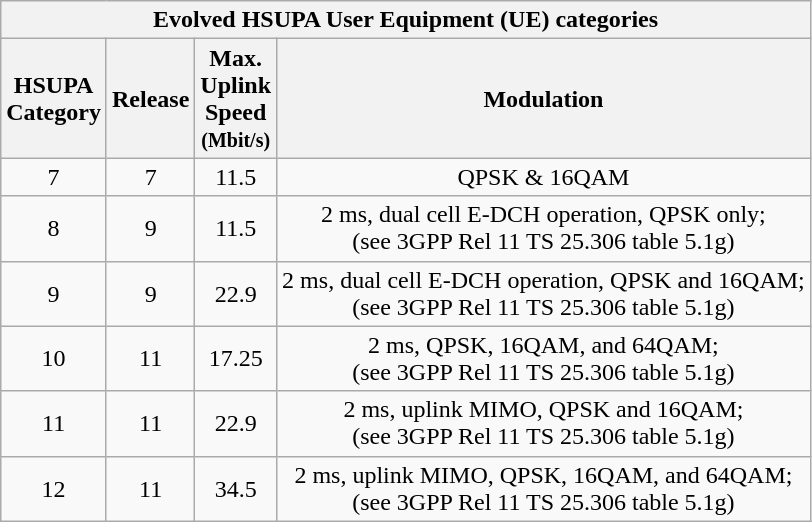<table class="wikitable collapsible collapsed" style="text-align:center">
<tr>
<th colspan="4">Evolved HSUPA User Equipment (UE) categories</th>
</tr>
<tr>
<th>HSUPA<br>Category</th>
<th>Release</th>
<th>Max.<br>Uplink<br>Speed<br><small>(Mbit/s)</small></th>
<th>Modulation</th>
</tr>
<tr>
<td>7</td>
<td>7</td>
<td>11.5</td>
<td>QPSK & 16QAM</td>
</tr>
<tr>
<td>8</td>
<td>9</td>
<td>11.5</td>
<td>2 ms, dual cell E-DCH operation, QPSK only;<br>(see 3GPP Rel 11 TS 25.306 table 5.1g)</td>
</tr>
<tr>
<td>9</td>
<td>9</td>
<td>22.9</td>
<td>2 ms, dual cell E-DCH operation, QPSK and 16QAM;<br>(see 3GPP Rel 11 TS 25.306 table 5.1g)</td>
</tr>
<tr>
<td>10</td>
<td>11</td>
<td>17.25</td>
<td>2 ms, QPSK, 16QAM, and 64QAM;<br>(see 3GPP Rel 11 TS 25.306 table 5.1g)</td>
</tr>
<tr>
<td>11</td>
<td>11</td>
<td>22.9</td>
<td>2 ms, uplink MIMO, QPSK and 16QAM;<br>(see 3GPP Rel 11 TS 25.306 table 5.1g)</td>
</tr>
<tr>
<td>12</td>
<td>11</td>
<td>34.5</td>
<td>2 ms, uplink MIMO, QPSK, 16QAM, and 64QAM;<br>(see 3GPP Rel 11 TS 25.306 table 5.1g)</td>
</tr>
</table>
